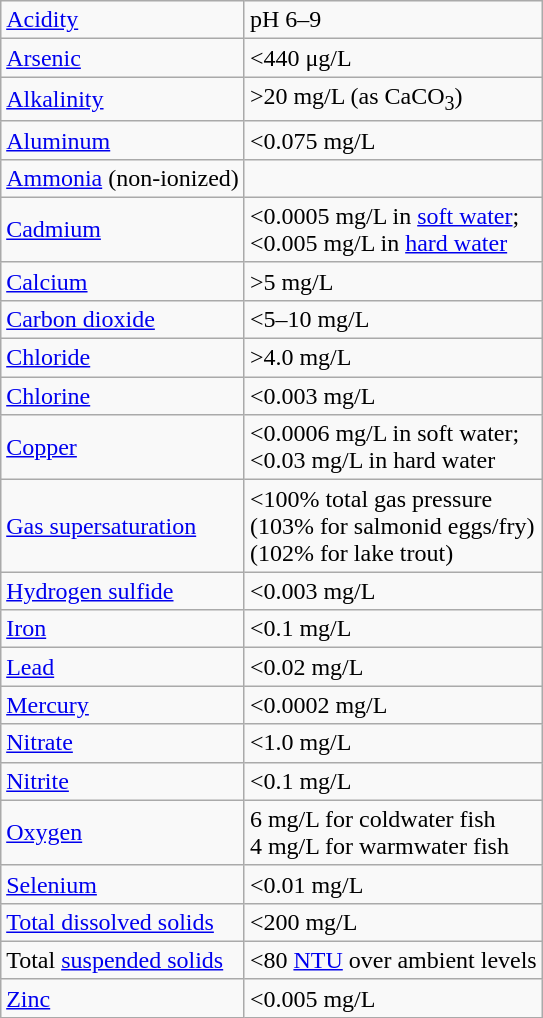<table class="wikitable" style="float:right;">
<tr>
<td><a href='#'>Acidity</a></td>
<td>pH 6–9</td>
</tr>
<tr>
<td><a href='#'>Arsenic</a></td>
<td><440 μg/L</td>
</tr>
<tr>
<td><a href='#'>Alkalinity</a></td>
<td>>20 mg/L (as CaCO<sub>3</sub>)</td>
</tr>
<tr>
<td><a href='#'>Aluminum</a></td>
<td><0.075 mg/L</td>
</tr>
<tr>
<td><a href='#'>Ammonia</a> (non-ionized)</td>
<td><O.O2mg/L</td>
</tr>
<tr>
<td><a href='#'>Cadmium</a></td>
<td><0.0005 mg/L in <a href='#'>soft water</a>; <br> <0.005 mg/L in <a href='#'>hard water</a></td>
</tr>
<tr>
<td><a href='#'>Calcium</a></td>
<td>>5 mg/L</td>
</tr>
<tr>
<td><a href='#'>Carbon dioxide</a></td>
<td><5–10 mg/L</td>
</tr>
<tr>
<td><a href='#'>Chloride</a></td>
<td>>4.0 mg/L</td>
</tr>
<tr>
<td><a href='#'>Chlorine</a></td>
<td><0.003 mg/L</td>
</tr>
<tr>
<td><a href='#'>Copper</a></td>
<td><0.0006 mg/L in soft water; <br><0.03 mg/L in hard water</td>
</tr>
<tr>
<td><a href='#'>Gas supersaturation</a></td>
<td><100% total gas pressure <br>(103% for salmonid eggs/fry)<br>(102% for lake trout)</td>
</tr>
<tr>
<td><a href='#'>Hydrogen sulfide</a></td>
<td><0.003 mg/L</td>
</tr>
<tr>
<td><a href='#'>Iron</a></td>
<td><0.1 mg/L</td>
</tr>
<tr>
<td><a href='#'>Lead</a></td>
<td><0.02 mg/L</td>
</tr>
<tr>
<td><a href='#'>Mercury</a></td>
<td><0.0002 mg/L</td>
</tr>
<tr>
<td><a href='#'>Nitrate</a></td>
<td><1.0 mg/L</td>
</tr>
<tr>
<td><a href='#'>Nitrite</a></td>
<td><0.1 mg/L</td>
</tr>
<tr>
<td><a href='#'>Oxygen</a></td>
<td>6 mg/L for coldwater fish <br> 4 mg/L for warmwater fish</td>
</tr>
<tr>
<td><a href='#'>Selenium</a></td>
<td><0.01 mg/L</td>
</tr>
<tr>
<td><a href='#'>Total dissolved solids</a></td>
<td><200 mg/L</td>
</tr>
<tr>
<td>Total <a href='#'>suspended solids</a></td>
<td><80 <a href='#'>NTU</a> over ambient levels</td>
</tr>
<tr>
<td><a href='#'>Zinc</a></td>
<td><0.005 mg/L</td>
</tr>
</table>
